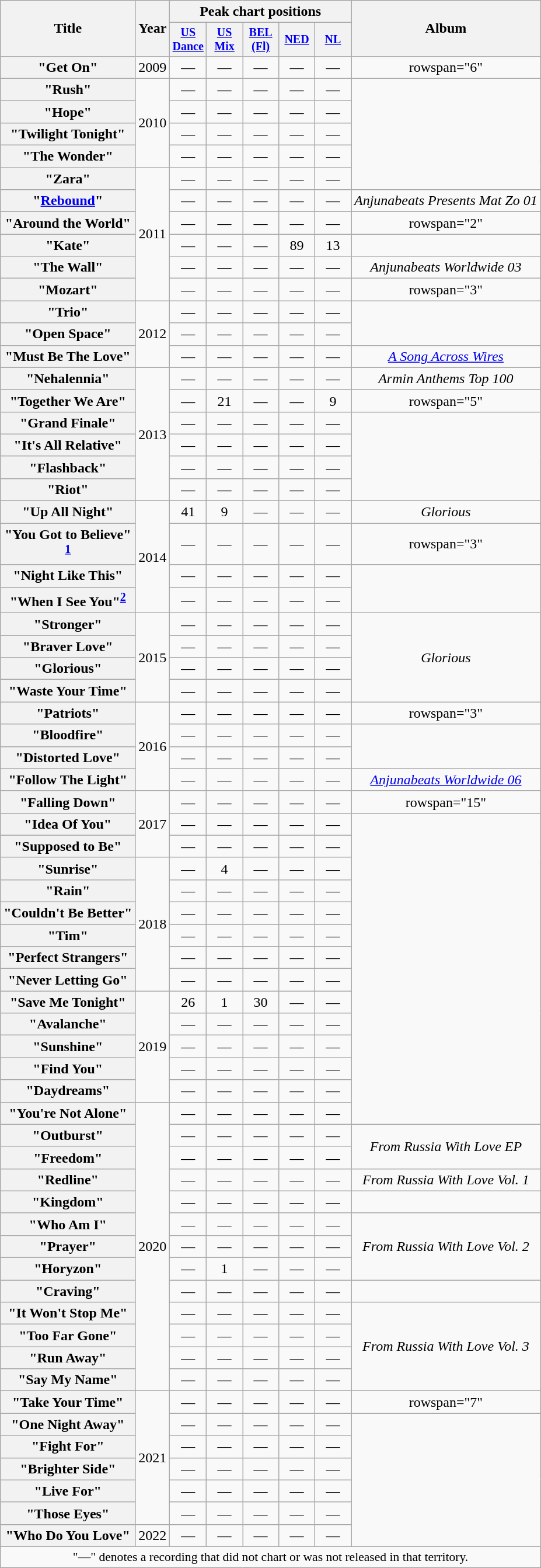<table class="wikitable plainrowheaders" style="text-align:center;">
<tr>
<th rowspan="2">Title</th>
<th rowspan="2">Year</th>
<th colspan="5">Peak chart positions</th>
<th rowspan="2">Album</th>
</tr>
<tr style="font-size:smaller;">
<th width="35"><a href='#'>US Dance</a><br></th>
<th width="35"><a href='#'>US Mix</a><br></th>
<th width="35"><a href='#'>BEL <br>(Fl)</a><br></th>
<th width="35"><a href='#'>NED</a><br></th>
<th width="35"><a href='#'>NL</a><br></th>
</tr>
<tr>
<th scope="row">"Get On"</th>
<td>2009</td>
<td>—</td>
<td>—</td>
<td>—</td>
<td>—</td>
<td>—</td>
<td>rowspan="6" </td>
</tr>
<tr>
<th scope="row">"Rush"</th>
<td rowspan="4">2010</td>
<td>—</td>
<td>—</td>
<td>—</td>
<td>—</td>
<td>—</td>
</tr>
<tr>
<th scope="row">"Hope"</th>
<td>—</td>
<td>—</td>
<td>—</td>
<td>—</td>
<td>—</td>
</tr>
<tr>
<th scope="row">"Twilight Tonight"</th>
<td>—</td>
<td>—</td>
<td>—</td>
<td>—</td>
<td>—</td>
</tr>
<tr>
<th scope="row">"The Wonder"</th>
<td>—</td>
<td>—</td>
<td>—</td>
<td>—</td>
<td>—</td>
</tr>
<tr>
<th scope="row">"Zara"</th>
<td rowspan="6">2011</td>
<td>—</td>
<td>—</td>
<td>—</td>
<td>—</td>
<td>—</td>
</tr>
<tr>
<th scope="row">"<a href='#'>Rebound</a>"<br></th>
<td>—</td>
<td>—</td>
<td>—</td>
<td>—</td>
<td>—</td>
<td><em>Anjunabeats Presents Mat Zo 01</em></td>
</tr>
<tr>
<th scope="row">"Around the World"</th>
<td>—</td>
<td>—</td>
<td>—</td>
<td>—</td>
<td>—</td>
<td>rowspan="2" </td>
</tr>
<tr>
<th scope="row">"Kate"</th>
<td>—</td>
<td>—</td>
<td>—</td>
<td>89</td>
<td>13</td>
</tr>
<tr>
<th scope="row">"The Wall" <br></th>
<td>—</td>
<td>—</td>
<td>—</td>
<td>—</td>
<td>—</td>
<td><em>Anjunabeats Worldwide 03</em></td>
</tr>
<tr>
<th scope="row">"Mozart" <br> </th>
<td>—</td>
<td>—</td>
<td>—</td>
<td>—</td>
<td>—</td>
<td>rowspan="3" </td>
</tr>
<tr>
<th scope="row">"Trio"<br></th>
<td rowspan="3">2012</td>
<td>—</td>
<td>—</td>
<td>—</td>
<td>—</td>
<td>—</td>
</tr>
<tr>
<th scope="row">"Open Space"</th>
<td>—</td>
<td>—</td>
<td>—</td>
<td>—</td>
<td>—</td>
</tr>
<tr>
<th scope="row">"Must Be The Love" <br></th>
<td>—</td>
<td>—</td>
<td>—</td>
<td>—</td>
<td>—</td>
<td><em><a href='#'>A Song Across Wires</a></em></td>
</tr>
<tr>
<th scope="row">"Nehalennia" <br> </th>
<td rowspan="6">2013</td>
<td>—</td>
<td>—</td>
<td>—</td>
<td>—</td>
<td>—</td>
<td><em>Armin Anthems Top 100</em></td>
</tr>
<tr>
<th scope="row">"Together We Are" <br> </th>
<td>—</td>
<td>21</td>
<td>—</td>
<td>—</td>
<td>9</td>
<td>rowspan="5" </td>
</tr>
<tr>
<th scope="row">"Grand Finale" <br></th>
<td>—</td>
<td>—</td>
<td>—</td>
<td>—</td>
<td>—</td>
</tr>
<tr>
<th scope="row">"It's All Relative"<br> </th>
<td>—</td>
<td>—</td>
<td>—</td>
<td>—</td>
<td>—</td>
</tr>
<tr>
<th scope="row">"Flashback"</th>
<td>—</td>
<td>—</td>
<td>—</td>
<td>—</td>
<td>—</td>
</tr>
<tr>
<th scope="row">"Riot"<br> </th>
<td>—</td>
<td>—</td>
<td>—</td>
<td>—</td>
<td>—</td>
</tr>
<tr>
<th scope="row">"Up All Night"<br> </th>
<td rowspan="4">2014</td>
<td>41</td>
<td>9</td>
<td>—</td>
<td>—</td>
<td>—</td>
<td><em>Glorious</em></td>
</tr>
<tr>
<th scope="row">"You Got to Believe" <br><sup><a href='#'>1</a></sup></th>
<td>—</td>
<td>—</td>
<td>—</td>
<td>—</td>
<td>—</td>
<td>rowspan="3" </td>
</tr>
<tr>
<th scope="row">"Night Like This"</th>
<td>—</td>
<td>—</td>
<td>—</td>
<td>—</td>
<td>—</td>
</tr>
<tr>
<th scope="row">"When I See You"<sup><a href='#'>2</a></sup></th>
<td>—</td>
<td>—</td>
<td>—</td>
<td>—</td>
<td>—</td>
</tr>
<tr>
<th scope="row">"Stronger" <br></th>
<td rowspan="4">2015</td>
<td>—</td>
<td>—</td>
<td>—</td>
<td>—</td>
<td>—</td>
<td rowspan="4"><em>Glorious</em></td>
</tr>
<tr>
<th scope="row">"Braver Love" <br></th>
<td>—</td>
<td>—</td>
<td>—</td>
<td>—</td>
<td>—</td>
</tr>
<tr>
<th scope="row">"Glorious"<br> </th>
<td>—</td>
<td>—</td>
<td>—</td>
<td>—</td>
<td>—</td>
</tr>
<tr>
<th scope="row">"Waste Your Time"<br> </th>
<td>—</td>
<td>—</td>
<td>—</td>
<td>—</td>
<td>—</td>
</tr>
<tr>
<th scope="row">"Patriots"</th>
<td rowspan="4">2016</td>
<td>—</td>
<td>—</td>
<td>—</td>
<td>—</td>
<td>—</td>
<td>rowspan="3" </td>
</tr>
<tr>
<th scope="row">"Bloodfire"</th>
<td>—</td>
<td>—</td>
<td>—</td>
<td>—</td>
<td>—</td>
</tr>
<tr>
<th scope="row">"Distorted Love"</th>
<td>—</td>
<td>—</td>
<td>—</td>
<td>—</td>
<td>—</td>
</tr>
<tr>
<th scope="row">"Follow The Light" <br></th>
<td>—</td>
<td>—</td>
<td>—</td>
<td>—</td>
<td>—</td>
<td><em><a href='#'>Anjunabeats Worldwide 06</a></em></td>
</tr>
<tr>
<th scope="row">"Falling Down"<br> </th>
<td rowspan="3">2017</td>
<td>—</td>
<td>—</td>
<td>—</td>
<td>—</td>
<td>—</td>
<td>rowspan="15" </td>
</tr>
<tr>
<th scope="row">"Idea Of You" <br></th>
<td>—</td>
<td>—</td>
<td>—</td>
<td>—</td>
<td>—</td>
</tr>
<tr>
<th scope="row">"Supposed to Be"<br></th>
<td>—</td>
<td>—</td>
<td>—</td>
<td>—</td>
<td>—</td>
</tr>
<tr>
<th scope="row">"Sunrise"<br></th>
<td rowspan="6">2018</td>
<td>—</td>
<td>4</td>
<td>—</td>
<td>—</td>
<td>—</td>
</tr>
<tr>
<th scope="row">"Rain"</th>
<td>—</td>
<td>—</td>
<td>—</td>
<td>—</td>
<td>—</td>
</tr>
<tr>
<th scope="row">"Couldn't Be Better"</th>
<td>—</td>
<td>—</td>
<td>—</td>
<td>—</td>
<td>—</td>
</tr>
<tr>
<th scope="row">"Tim"</th>
<td>—</td>
<td>—</td>
<td>—</td>
<td>—</td>
<td>—</td>
</tr>
<tr>
<th scope="row">"Perfect Strangers"</th>
<td>—</td>
<td>—</td>
<td>—</td>
<td>—</td>
<td>—</td>
</tr>
<tr>
<th scope="row">"Never Letting Go" <br></th>
<td>—</td>
<td>—</td>
<td>—</td>
<td>—</td>
<td>—</td>
</tr>
<tr>
<th scope="row">"Save Me Tonight"</th>
<td rowspan="5">2019</td>
<td>26</td>
<td>1</td>
<td>30</td>
<td>—</td>
<td>—</td>
</tr>
<tr>
<th scope="row">"Avalanche"</th>
<td>—</td>
<td>—</td>
<td>—</td>
<td>—</td>
<td>—</td>
</tr>
<tr>
<th scope="row">"Sunshine"</th>
<td>—</td>
<td>—</td>
<td>—</td>
<td>—</td>
<td>—</td>
</tr>
<tr>
<th scope="row">"Find You"</th>
<td>—</td>
<td>—</td>
<td>—</td>
<td>—</td>
<td>—</td>
</tr>
<tr>
<th scope="row">"Daydreams" <br></th>
<td>—</td>
<td>—</td>
<td>—</td>
<td>—</td>
<td>—</td>
</tr>
<tr>
<th scope="row">"You're Not Alone" <br></th>
<td rowspan="13">2020</td>
<td>—</td>
<td>—</td>
<td>—</td>
<td>—</td>
<td>—</td>
</tr>
<tr>
<th scope="row">"Outburst" <br></th>
<td>—</td>
<td>—</td>
<td>—</td>
<td>—</td>
<td>—</td>
<td rowspan="2"><em>From Russia With Love EP</em></td>
</tr>
<tr>
<th scope="row">"Freedom" <br></th>
<td>—</td>
<td>—</td>
<td>—</td>
<td>—</td>
<td>—</td>
</tr>
<tr>
<th scope="row">"Redline" <br></th>
<td>—</td>
<td>—</td>
<td>—</td>
<td>—</td>
<td>—</td>
<td><em>From Russia With Love Vol. 1</em></td>
</tr>
<tr>
<th scope="row">"Kingdom" <br></th>
<td>—</td>
<td>—</td>
<td>—</td>
<td>—</td>
<td>—</td>
<td></td>
</tr>
<tr>
<th scope="row">"Who Am I" <br></th>
<td>—</td>
<td>—</td>
<td>—</td>
<td>—</td>
<td>—</td>
<td rowspan="3"><em>From Russia With Love Vol. 2</em></td>
</tr>
<tr>
<th scope="row">"Prayer" <br></th>
<td>—</td>
<td>—</td>
<td>—</td>
<td>—</td>
<td>—</td>
</tr>
<tr>
<th scope="row">"Horyzon"</th>
<td>—</td>
<td>1</td>
<td>—</td>
<td>—</td>
<td>—</td>
</tr>
<tr>
<th scope="row">"Craving" <br></th>
<td>—</td>
<td>—</td>
<td>—</td>
<td>—</td>
<td>—</td>
<td></td>
</tr>
<tr>
<th scope="row">"It Won't Stop Me" <br></th>
<td>—</td>
<td>—</td>
<td>—</td>
<td>—</td>
<td>—</td>
<td rowspan="4"><em>From Russia With Love Vol. 3</em></td>
</tr>
<tr>
<th scope="row">"Too Far Gone" <br></th>
<td>—</td>
<td>—</td>
<td>—</td>
<td>—</td>
<td>—</td>
</tr>
<tr>
<th scope="row">"Run Away" <br></th>
<td>—</td>
<td>—</td>
<td>—</td>
<td>—</td>
<td>—</td>
</tr>
<tr>
<th scope="row">"Say My Name"</th>
<td>—</td>
<td>—</td>
<td>—</td>
<td>—</td>
<td>—</td>
</tr>
<tr>
<th scope="row">"Take Your Time"</th>
<td rowspan="6">2021</td>
<td>—</td>
<td>—</td>
<td>—</td>
<td>—</td>
<td>—</td>
<td>rowspan="7" </td>
</tr>
<tr>
<th scope="row">"One Night Away"</th>
<td>—</td>
<td>—</td>
<td>—</td>
<td>—</td>
<td>—</td>
</tr>
<tr>
<th scope="row">"Fight For"</th>
<td>—</td>
<td>—</td>
<td>—</td>
<td>—</td>
<td>—</td>
</tr>
<tr>
<th scope="row">"Brighter Side"</th>
<td>—</td>
<td>—</td>
<td>—</td>
<td>—</td>
<td>—</td>
</tr>
<tr>
<th scope="row">"Live For"</th>
<td>—</td>
<td>—</td>
<td>—</td>
<td>—</td>
<td>—</td>
</tr>
<tr>
<th scope="row">"Those Eyes" <br></th>
<td>—</td>
<td>—</td>
<td>—</td>
<td>—</td>
<td>—</td>
</tr>
<tr>
<th scope="row">"Who Do You Love" <br></th>
<td>2022</td>
<td>—</td>
<td>—</td>
<td>—</td>
<td>—</td>
<td>—</td>
</tr>
<tr>
<td colspan="8" style="font-size:90%">"—" denotes a recording that did not chart or was not released in that territory.</td>
</tr>
</table>
